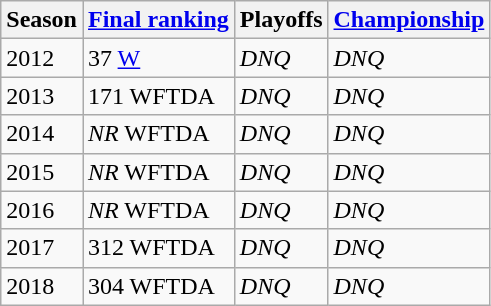<table class="wikitable sortable">
<tr>
<th>Season</th>
<th><a href='#'>Final ranking</a></th>
<th>Playoffs</th>
<th><a href='#'>Championship</a></th>
</tr>
<tr>
<td>2012</td>
<td>37 <a href='#'>W</a></td>
<td><em>DNQ</em></td>
<td><em>DNQ</em></td>
</tr>
<tr>
<td>2013</td>
<td>171 WFTDA</td>
<td><em>DNQ</em></td>
<td><em>DNQ</em></td>
</tr>
<tr>
<td>2014</td>
<td><em>NR</em> WFTDA</td>
<td><em>DNQ</em></td>
<td><em>DNQ</em></td>
</tr>
<tr>
<td>2015</td>
<td><em>NR</em> WFTDA</td>
<td><em>DNQ</em></td>
<td><em>DNQ</em></td>
</tr>
<tr>
<td>2016</td>
<td><em>NR</em> WFTDA</td>
<td><em>DNQ</em></td>
<td><em>DNQ</em></td>
</tr>
<tr>
<td>2017</td>
<td>312 WFTDA</td>
<td><em>DNQ</em></td>
<td><em>DNQ</em></td>
</tr>
<tr>
<td>2018</td>
<td>304 WFTDA</td>
<td><em>DNQ</em></td>
<td><em>DNQ</em></td>
</tr>
</table>
